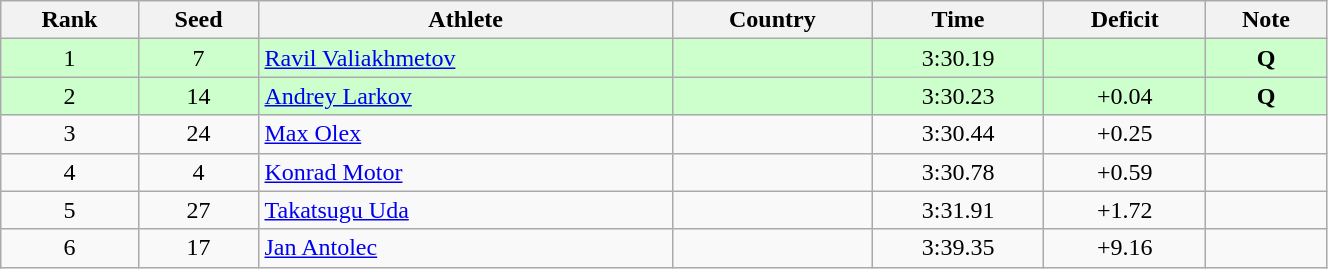<table class="wikitable sortable" style="text-align:center" width=70%>
<tr>
<th>Rank</th>
<th>Seed</th>
<th>Athlete</th>
<th>Country</th>
<th>Time</th>
<th>Deficit</th>
<th>Note</th>
</tr>
<tr bgcolor=ccffcc>
<td>1</td>
<td>7</td>
<td align=left><a href='#'>Ravil Valiakhmetov</a></td>
<td align=left></td>
<td>3:30.19</td>
<td></td>
<td><strong>Q</strong></td>
</tr>
<tr bgcolor=ccffcc>
<td>2</td>
<td>14</td>
<td align=left><a href='#'>Andrey Larkov</a></td>
<td align=left></td>
<td>3:30.23</td>
<td>+0.04</td>
<td><strong>Q</strong></td>
</tr>
<tr>
<td>3</td>
<td>24</td>
<td align=left><a href='#'>Max Olex</a></td>
<td align=left></td>
<td>3:30.44</td>
<td>+0.25</td>
<td></td>
</tr>
<tr>
<td>4</td>
<td>4</td>
<td align=left><a href='#'>Konrad Motor</a></td>
<td align=left></td>
<td>3:30.78</td>
<td>+0.59</td>
<td></td>
</tr>
<tr>
<td>5</td>
<td>27</td>
<td align=left><a href='#'>Takatsugu Uda</a></td>
<td align=left></td>
<td>3:31.91</td>
<td>+1.72</td>
<td></td>
</tr>
<tr>
<td>6</td>
<td>17</td>
<td align=left><a href='#'>Jan Antolec</a></td>
<td align=left></td>
<td>3:39.35</td>
<td>+9.16</td>
<td></td>
</tr>
</table>
